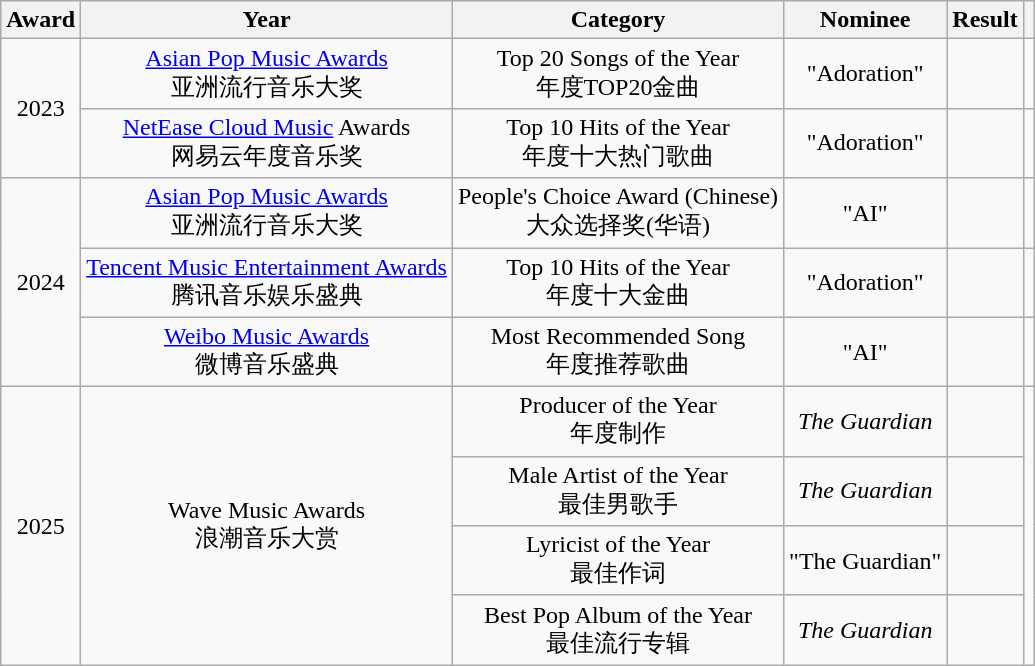<table class="wikitable sortable plainrowheaders" style="text-align:center;">
<tr>
<th scope="col">Award</th>
<th scope="col">Year</th>
<th scope="col">Category</th>
<th scope="col">Nominee</th>
<th scope="col">Result</th>
<th class="unsortable"></th>
</tr>
<tr>
<td rowspan="2">2023</td>
<td><a href='#'>Asian Pop Music Awards</a><br>亚洲流行音乐大奖</td>
<td>Top 20 Songs of the Year<br>年度TOP20金曲</td>
<td>"Adoration"</td>
<td></td>
<td></td>
</tr>
<tr>
<td><a href='#'>NetEase Cloud Music</a> Awards<br>网易云年度音乐奖</td>
<td>Top 10 Hits of the Year<br>年度十大热门歌曲</td>
<td>"Adoration"</td>
<td></td>
<td></td>
</tr>
<tr>
<td rowspan="3">2024</td>
<td><a href='#'>Asian Pop Music Awards</a><br>亚洲流行音乐大奖</td>
<td>People's Choice Award (Chinese)<br>大众选择奖(华语)</td>
<td>"AI"</td>
<td></td>
<td></td>
</tr>
<tr>
<td><a href='#'>Tencent Music Entertainment Awards</a><br>腾讯音乐娱乐盛典</td>
<td>Top 10 Hits of the Year<br>年度十大金曲</td>
<td>"Adoration"</td>
<td></td>
<td></td>
</tr>
<tr>
<td><a href='#'>Weibo Music Awards</a><br>微博音乐盛典</td>
<td>Most Recommended Song<br>年度推荐歌曲</td>
<td>"AI"</td>
<td></td>
<td></td>
</tr>
<tr>
<td rowspan="4">2025</td>
<td rowspan="4">Wave Music Awards<br>浪潮音乐大赏</td>
<td>Producer of the Year<br>年度制作</td>
<td><em>The Guardian</em></td>
<td></td>
<td rowspan="4"></td>
</tr>
<tr>
<td>Male Artist of the Year<br>最佳男歌手</td>
<td><em>The Guardian</em></td>
<td></td>
</tr>
<tr>
<td>Lyricist of the Year<br>最佳作词</td>
<td>"The Guardian"</td>
<td></td>
</tr>
<tr>
<td>Best Pop Album of the Year<br>最佳流行专辑</td>
<td><em>The Guardian</em></td>
<td></td>
</tr>
</table>
